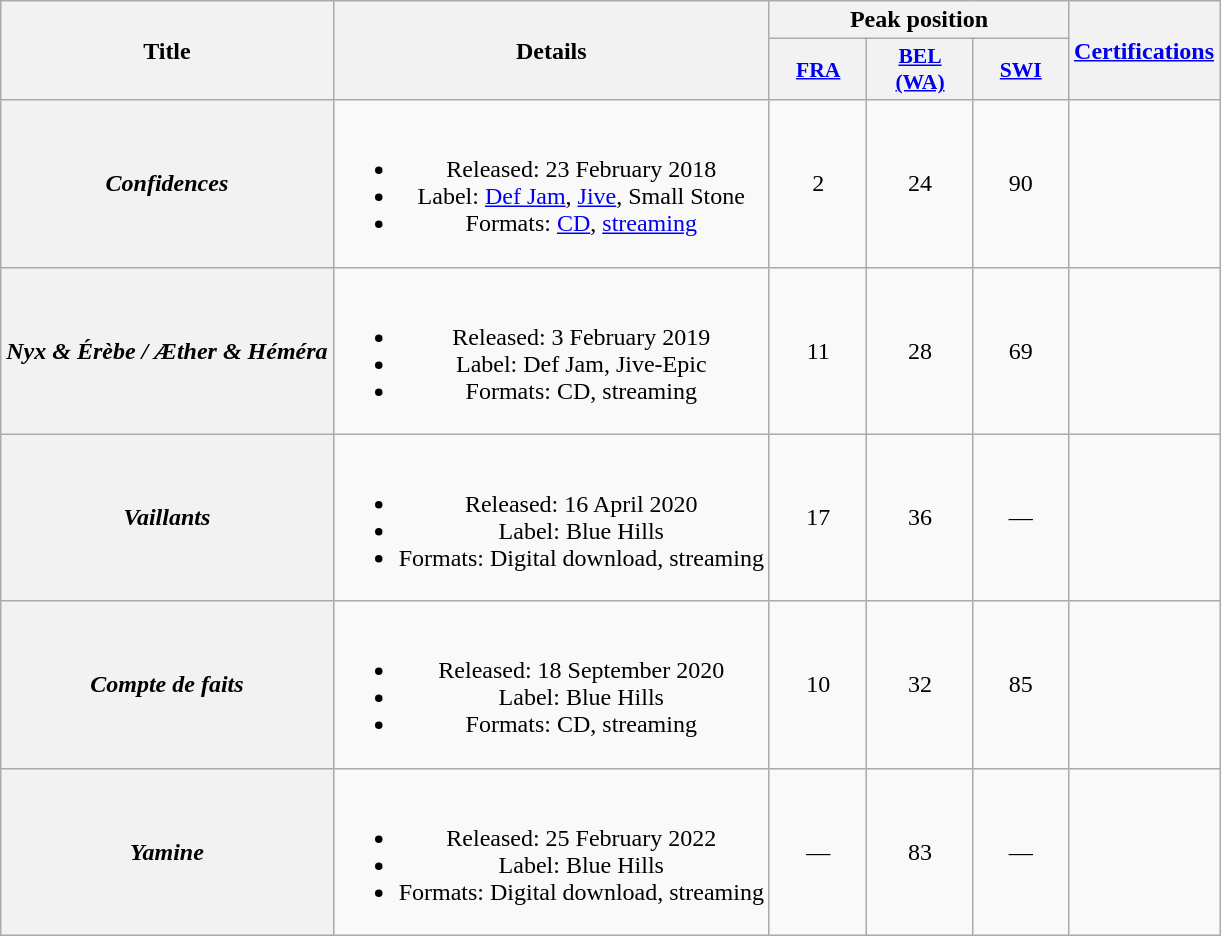<table class="wikitable plainrowheaders" style="text-align: center;">
<tr>
<th align="center" rowspan="2">Title</th>
<th align="center" rowspan="2">Details</th>
<th align="center" colspan="3" style="width:12em;">Peak position</th>
<th align="center" rowspan="2"><a href='#'>Certifications</a></th>
</tr>
<tr>
<th style="width:2em; font-size:90%"><a href='#'>FRA</a><br></th>
<th style="width:2em; font-size:90%"><a href='#'>BEL<br>(WA)</a><br></th>
<th style="width:2em; font-size:90%"><a href='#'>SWI</a><br></th>
</tr>
<tr>
<th scope="row"><em>Confidences</em></th>
<td><br><ul><li>Released: 23 February 2018</li><li>Label: <a href='#'>Def Jam</a>, <a href='#'>Jive</a>, Small Stone</li><li>Formats: <a href='#'>CD</a>, <a href='#'>streaming</a></li></ul></td>
<td>2</td>
<td>24</td>
<td>90</td>
<td></td>
</tr>
<tr>
<th scope="row"><em>Nyx & Érèbe / Æther & Héméra</em></th>
<td><br><ul><li>Released: 3 February 2019</li><li>Label: Def Jam, Jive-Epic</li><li>Formats: CD, streaming</li></ul></td>
<td>11</td>
<td>28</td>
<td>69</td>
<td></td>
</tr>
<tr>
<th scope="row"><em>Vaillants</em></th>
<td><br><ul><li>Released: 16 April 2020</li><li>Label: Blue Hills</li><li>Formats: Digital download, streaming</li></ul></td>
<td>17</td>
<td>36</td>
<td>—</td>
<td></td>
</tr>
<tr>
<th scope="row"><em>Compte de faits</em></th>
<td><br><ul><li>Released: 18 September 2020</li><li>Label: Blue Hills</li><li>Formats: CD, streaming</li></ul></td>
<td>10</td>
<td>32</td>
<td>85</td>
<td></td>
</tr>
<tr>
<th scope="row"><em>Yamine</em></th>
<td><br><ul><li>Released: 25 February 2022</li><li>Label: Blue Hills</li><li>Formats: Digital download, streaming</li></ul></td>
<td>—</td>
<td>83</td>
<td>—</td>
<td></td>
</tr>
</table>
